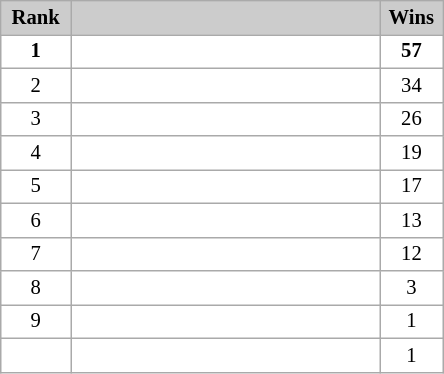<table class="wikitable plainrowheaders" style="background:#fff; font-size:86%; line-height:16px; border:grey solid 1px; border-collapse:collapse;">
<tr style="background:#ccc; text-align:center;">
<th style="background:#ccc;" width="40">Rank</th>
<th style="background:#ccc;" width="200"></th>
<th style="background:#ccc;" width="35">Wins</th>
</tr>
<tr style="text-align:center">
<td><strong>1</strong></td>
<td style="text-align:left"><strong></strong></td>
<td><strong>57</strong></td>
</tr>
<tr style="text-align:center">
<td>2</td>
<td style="text-align:left"></td>
<td>34</td>
</tr>
<tr style="text-align:center">
<td>3</td>
<td style="text-align:left"></td>
<td>26</td>
</tr>
<tr style="text-align:center">
<td>4</td>
<td style="text-align:left"></td>
<td>19</td>
</tr>
<tr style="text-align:center">
<td>5</td>
<td style="text-align:left"></td>
<td>17</td>
</tr>
<tr style="text-align:center">
<td>6</td>
<td style="text-align:left"></td>
<td>13</td>
</tr>
<tr style="text-align:center">
<td>7</td>
<td style="text-align:left"></td>
<td>12</td>
</tr>
<tr style="text-align:center">
<td>8</td>
<td style="text-align:left"></td>
<td>3</td>
</tr>
<tr style="text-align:center">
<td>9</td>
<td style="text-align:left"></td>
<td>1</td>
</tr>
<tr style="text-align:center">
<td></td>
<td style="text-align:left"></td>
<td>1</td>
</tr>
</table>
